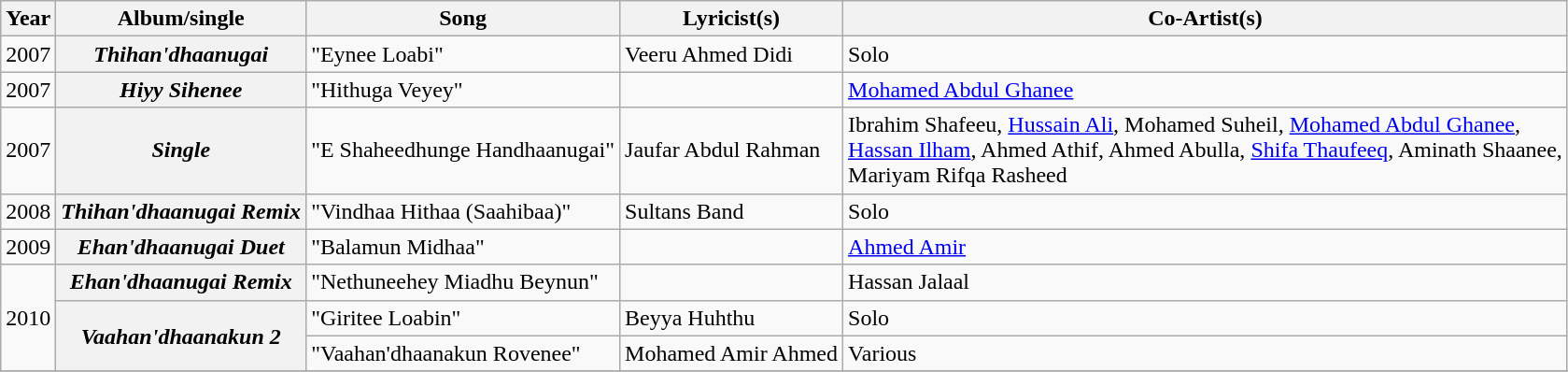<table class="wikitable plainrowheaders">
<tr>
<th scope="col">Year</th>
<th scope="col">Album/single</th>
<th scope="col">Song</th>
<th>Lyricist(s)</th>
<th scope="col">Co-Artist(s)</th>
</tr>
<tr>
<td>2007</td>
<th scope="row"><em>Thihan'dhaanugai</em></th>
<td>"Eynee Loabi"</td>
<td>Veeru Ahmed Didi</td>
<td>Solo</td>
</tr>
<tr>
<td>2007</td>
<th scope="row"><em>Hiyy Sihenee</em></th>
<td>"Hithuga Veyey"</td>
<td></td>
<td><a href='#'>Mohamed Abdul Ghanee</a></td>
</tr>
<tr>
<td>2007</td>
<th scope="row"><em>Single</em></th>
<td>"E Shaheedhunge Handhaanugai"</td>
<td>Jaufar Abdul Rahman</td>
<td>Ibrahim Shafeeu, <a href='#'>Hussain Ali</a>, Mohamed Suheil, <a href='#'>Mohamed Abdul Ghanee</a>,<br><a href='#'>Hassan Ilham</a>, Ahmed Athif, Ahmed Abulla, <a href='#'>Shifa Thaufeeq</a>, Aminath Shaanee,<br>Mariyam Rifqa Rasheed</td>
</tr>
<tr>
<td>2008</td>
<th scope="row"><em>Thihan'dhaanugai Remix</em></th>
<td>"Vindhaa Hithaa (Saahibaa)"</td>
<td>Sultans Band</td>
<td>Solo</td>
</tr>
<tr>
<td>2009</td>
<th scope="row"><em>Ehan'dhaanugai Duet</em></th>
<td>"Balamun Midhaa"</td>
<td></td>
<td><a href='#'>Ahmed Amir</a></td>
</tr>
<tr>
<td rowspan="3">2010</td>
<th scope="row"><em>Ehan'dhaanugai Remix</em></th>
<td>"Nethuneehey Miadhu Beynun"</td>
<td></td>
<td>Hassan Jalaal</td>
</tr>
<tr>
<th scope="row" rowspan="2"><em>Vaahan'dhaanakun 2</em></th>
<td>"Giritee Loabin"</td>
<td>Beyya Huhthu</td>
<td>Solo</td>
</tr>
<tr>
<td>"Vaahan'dhaanakun Rovenee"</td>
<td>Mohamed Amir Ahmed</td>
<td>Various</td>
</tr>
<tr>
</tr>
</table>
